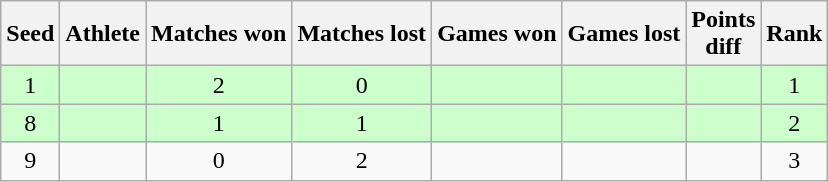<table class="wikitable">
<tr>
<th>Seed</th>
<th>Athlete</th>
<th>Matches won</th>
<th>Matches lost</th>
<th>Games won</th>
<th>Games lost</th>
<th>Points<br>diff</th>
<th>Rank</th>
</tr>
<tr bgcolor="#ccffcc">
<td align="center">1</td>
<td></td>
<td align="center">2</td>
<td align="center">0</td>
<td align="center"></td>
<td align="center"></td>
<td align="center"></td>
<td align="center">1</td>
</tr>
<tr bgcolor="#ccffcc">
<td align="center">8</td>
<td></td>
<td align="center">1</td>
<td align="center">1</td>
<td align="center"></td>
<td align="center"></td>
<td align="center"></td>
<td align="center">2</td>
</tr>
<tr>
<td align="center">9</td>
<td></td>
<td align="center">0</td>
<td align="center">2</td>
<td align="center"></td>
<td align="center"></td>
<td align="center"></td>
<td align="center">3</td>
</tr>
</table>
